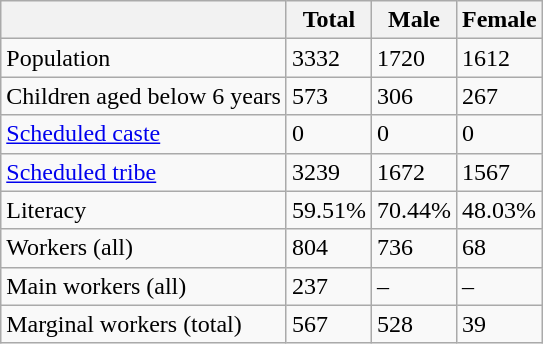<table class="wikitable sortable">
<tr>
<th></th>
<th>Total</th>
<th>Male</th>
<th>Female</th>
</tr>
<tr>
<td>Population</td>
<td>3332</td>
<td>1720</td>
<td>1612</td>
</tr>
<tr>
<td>Children aged below 6 years</td>
<td>573</td>
<td>306</td>
<td>267</td>
</tr>
<tr>
<td><a href='#'>Scheduled caste</a></td>
<td>0</td>
<td>0</td>
<td>0</td>
</tr>
<tr>
<td><a href='#'>Scheduled tribe</a></td>
<td>3239</td>
<td>1672</td>
<td>1567</td>
</tr>
<tr>
<td>Literacy</td>
<td>59.51%</td>
<td>70.44%</td>
<td>48.03%</td>
</tr>
<tr>
<td>Workers (all)</td>
<td>804</td>
<td>736</td>
<td>68</td>
</tr>
<tr>
<td>Main workers (all)</td>
<td>237</td>
<td>–</td>
<td>–</td>
</tr>
<tr>
<td>Marginal workers (total)</td>
<td>567</td>
<td>528</td>
<td>39</td>
</tr>
</table>
